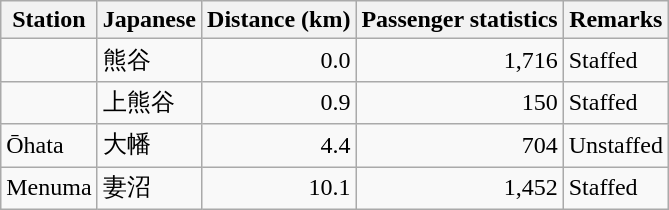<table class="wikitable">
<tr>
<th>Station</th>
<th>Japanese</th>
<th>Distance (km)</th>
<th>Passenger statistics</th>
<th>Remarks</th>
</tr>
<tr>
<td></td>
<td>熊谷</td>
<td align=right>0.0</td>
<td align=right>1,716</td>
<td>Staffed</td>
</tr>
<tr>
<td></td>
<td>上熊谷</td>
<td align=right>0.9</td>
<td align=right>150</td>
<td>Staffed</td>
</tr>
<tr>
<td>Ōhata</td>
<td>大幡</td>
<td align=right>4.4</td>
<td align=right>704</td>
<td>Unstaffed</td>
</tr>
<tr>
<td>Menuma</td>
<td>妻沼</td>
<td align=right>10.1</td>
<td align=right>1,452</td>
<td>Staffed</td>
</tr>
</table>
